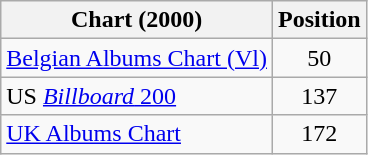<table class="wikitable" border="1">
<tr>
<th>Chart (2000)</th>
<th>Position</th>
</tr>
<tr>
<td><a href='#'>Belgian Albums Chart (Vl)</a></td>
<td align="center">50</td>
</tr>
<tr>
<td>US <a href='#'><em>Billboard</em> 200</a></td>
<td align="center">137</td>
</tr>
<tr>
<td><a href='#'>UK Albums Chart</a></td>
<td align="center">172</td>
</tr>
</table>
